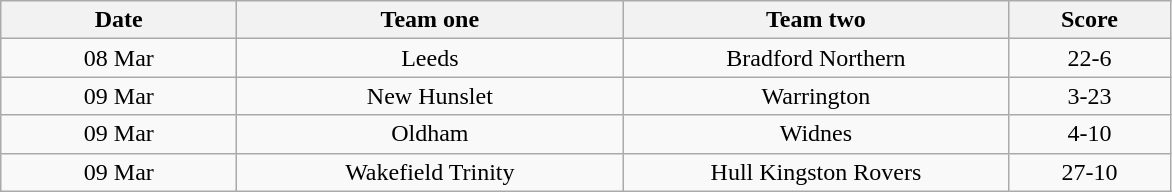<table class="wikitable" style="text-align: center">
<tr>
<th width=150>Date</th>
<th width=250>Team one</th>
<th width=250>Team two</th>
<th width=100>Score</th>
</tr>
<tr>
<td>08 Mar</td>
<td>Leeds</td>
<td>Bradford Northern</td>
<td>22-6</td>
</tr>
<tr>
<td>09 Mar</td>
<td>New Hunslet</td>
<td>Warrington</td>
<td>3-23</td>
</tr>
<tr>
<td>09 Mar</td>
<td>Oldham</td>
<td>Widnes</td>
<td>4-10</td>
</tr>
<tr>
<td>09 Mar</td>
<td>Wakefield Trinity</td>
<td>Hull Kingston Rovers</td>
<td>27-10</td>
</tr>
</table>
